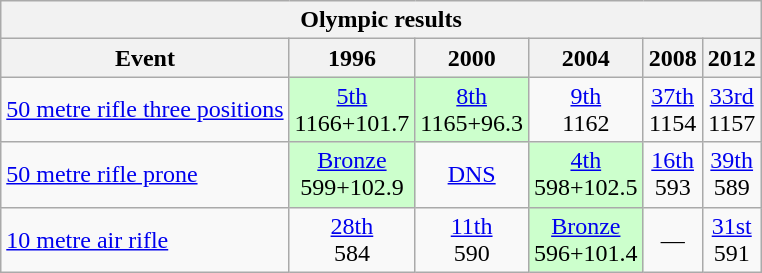<table class="wikitable" style="text-align: center">
<tr>
<th colspan=6>Olympic results</th>
</tr>
<tr>
<th>Event</th>
<th>1996</th>
<th>2000</th>
<th>2004</th>
<th>2008</th>
<th>2012</th>
</tr>
<tr>
<td align=left><a href='#'>50 metre rifle three positions</a></td>
<td style="background: #ccffcc"><a href='#'>5th</a><br>1166+101.7</td>
<td style="background: #ccffcc"><a href='#'>8th</a><br>1165+96.3</td>
<td><a href='#'>9th</a><br>1162</td>
<td><a href='#'>37th</a><br>1154</td>
<td><a href='#'>33rd</a><br>1157</td>
</tr>
<tr>
<td align=left><a href='#'>50 metre rifle prone</a></td>
<td style="background: #ccffcc"> <a href='#'>Bronze</a><br>599+102.9</td>
<td><a href='#'>DNS</a></td>
<td style="background: #ccffcc"><a href='#'>4th</a><br>598+102.5</td>
<td><a href='#'>16th</a><br>593</td>
<td><a href='#'>39th</a><br>589</td>
</tr>
<tr>
<td align=left><a href='#'>10 metre air rifle</a></td>
<td><a href='#'>28th</a><br>584</td>
<td><a href='#'>11th</a><br>590</td>
<td style="background: #ccffcc"> <a href='#'>Bronze</a><br>596+101.4</td>
<td>—</td>
<td><a href='#'>31st</a><br>591</td>
</tr>
</table>
